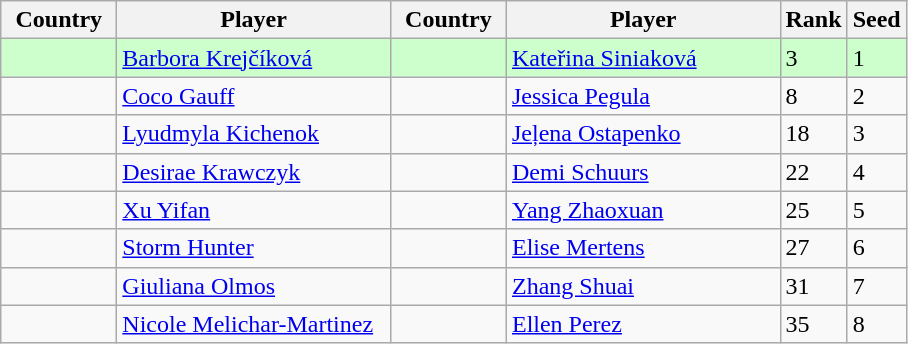<table class="sortable wikitable">
<tr>
<th width="70">Country</th>
<th width="175">Player</th>
<th width="70">Country</th>
<th width="175">Player</th>
<th>Rank</th>
<th>Seed</th>
</tr>
<tr bgcolor=#cfc>
<td></td>
<td><a href='#'>Barbora Krejčíková</a></td>
<td></td>
<td><a href='#'>Kateřina Siniaková</a></td>
<td>3</td>
<td>1</td>
</tr>
<tr>
<td></td>
<td><a href='#'>Coco Gauff</a></td>
<td></td>
<td><a href='#'>Jessica Pegula</a></td>
<td>8</td>
<td>2</td>
</tr>
<tr>
<td></td>
<td><a href='#'>Lyudmyla Kichenok</a></td>
<td></td>
<td><a href='#'>Jeļena Ostapenko</a></td>
<td>18</td>
<td>3</td>
</tr>
<tr>
<td></td>
<td><a href='#'>Desirae Krawczyk</a></td>
<td></td>
<td><a href='#'>Demi Schuurs</a></td>
<td>22</td>
<td>4</td>
</tr>
<tr>
<td></td>
<td><a href='#'>Xu Yifan</a></td>
<td></td>
<td><a href='#'>Yang Zhaoxuan</a></td>
<td>25</td>
<td>5</td>
</tr>
<tr>
<td></td>
<td><a href='#'>Storm Hunter</a></td>
<td></td>
<td><a href='#'>Elise Mertens</a></td>
<td>27</td>
<td>6</td>
</tr>
<tr>
<td></td>
<td><a href='#'>Giuliana Olmos</a></td>
<td></td>
<td><a href='#'>Zhang Shuai</a></td>
<td>31</td>
<td>7</td>
</tr>
<tr>
<td></td>
<td><a href='#'>Nicole Melichar-Martinez</a></td>
<td></td>
<td><a href='#'>Ellen Perez</a></td>
<td>35</td>
<td>8</td>
</tr>
</table>
